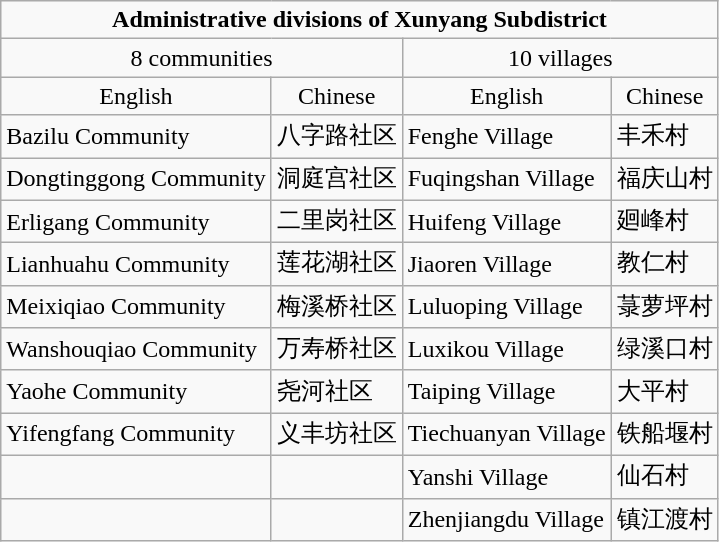<table class="wikitable">
<tr>
<td align=center colspan=4><strong>Administrative divisions of Xunyang Subdistrict</strong></td>
</tr>
<tr align=center>
<td colspan=2>8 communities</td>
<td colspan=2>10 villages</td>
</tr>
<tr align=center>
<td>English</td>
<td>Chinese</td>
<td>English</td>
<td>Chinese</td>
</tr>
<tr>
<td>Bazilu Community</td>
<td>八字路社区</td>
<td>Fenghe Village</td>
<td>丰禾村</td>
</tr>
<tr>
<td>Dongtinggong Community</td>
<td>洞庭宫社区</td>
<td>Fuqingshan Village</td>
<td>福庆山村</td>
</tr>
<tr>
<td>Erligang Community</td>
<td>二里岗社区</td>
<td>Huifeng Village</td>
<td>廻峰村</td>
</tr>
<tr>
<td>Lianhuahu Community</td>
<td>莲花湖社区</td>
<td>Jiaoren Village</td>
<td>教仁村</td>
</tr>
<tr>
<td>Meixiqiao Community</td>
<td>梅溪桥社区</td>
<td>Luluoping Village</td>
<td>菉萝坪村</td>
</tr>
<tr>
<td>Wanshouqiao Community</td>
<td>万寿桥社区</td>
<td>Luxikou Village</td>
<td>绿溪口村</td>
</tr>
<tr>
<td>Yaohe Community</td>
<td>尧河社区</td>
<td>Taiping Village</td>
<td>大平村</td>
</tr>
<tr>
<td>Yifengfang Community</td>
<td>义丰坊社区</td>
<td>Tiechuanyan Village</td>
<td>铁船堰村</td>
</tr>
<tr>
<td></td>
<td></td>
<td>Yanshi Village</td>
<td>仙石村</td>
</tr>
<tr>
<td></td>
<td></td>
<td>Zhenjiangdu Village</td>
<td>镇江渡村</td>
</tr>
</table>
